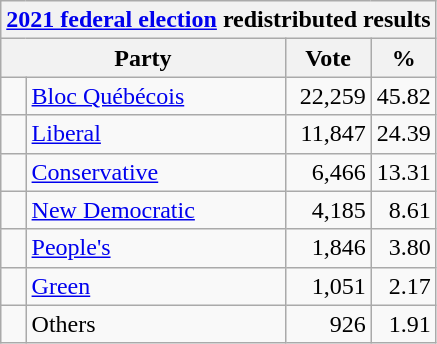<table class="wikitable">
<tr>
<th colspan="4"><a href='#'>2021 federal election</a> redistributed results</th>
</tr>
<tr>
<th bgcolor="#DDDDFF" width="130px" colspan="2">Party</th>
<th bgcolor="#DDDDFF" width="50px">Vote</th>
<th bgcolor="#DDDDFF" width="30px">%</th>
</tr>
<tr>
<td> </td>
<td><a href='#'>Bloc Québécois</a></td>
<td align=right>22,259</td>
<td align=right>45.82</td>
</tr>
<tr>
<td> </td>
<td><a href='#'>Liberal</a></td>
<td align=right>11,847</td>
<td align=right>24.39</td>
</tr>
<tr>
<td> </td>
<td><a href='#'>Conservative</a></td>
<td align=right>6,466</td>
<td align=right>13.31</td>
</tr>
<tr>
<td> </td>
<td><a href='#'>New Democratic</a></td>
<td align=right>4,185</td>
<td align=right>8.61</td>
</tr>
<tr>
<td> </td>
<td><a href='#'>People's</a></td>
<td align=right>1,846</td>
<td align=right>3.80</td>
</tr>
<tr>
<td> </td>
<td><a href='#'>Green</a></td>
<td align=right>1,051</td>
<td align=right>2.17</td>
</tr>
<tr>
<td> </td>
<td>Others</td>
<td align=right>926</td>
<td align=right>1.91</td>
</tr>
</table>
